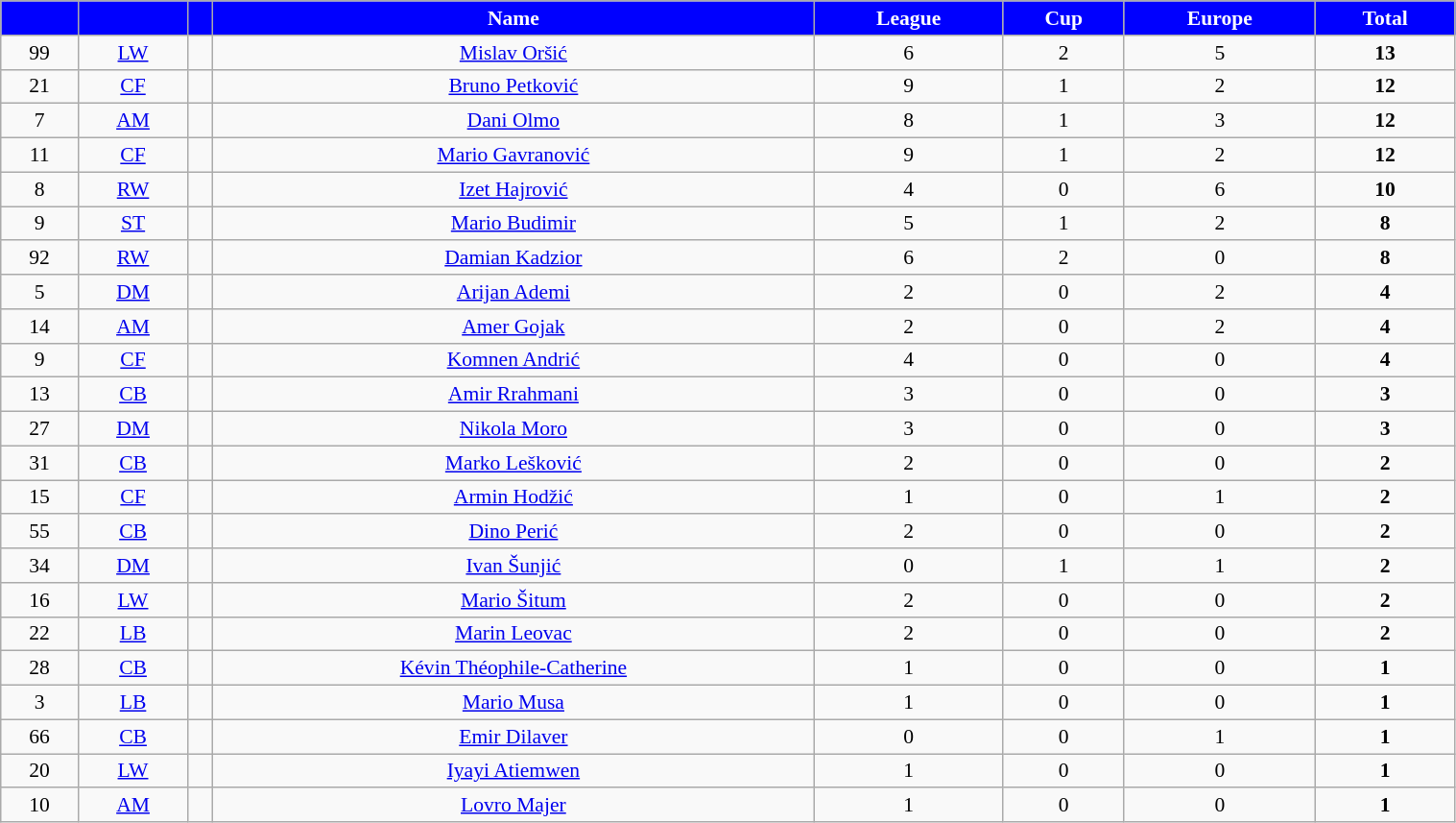<table class="wikitable" style="text-align:center; font-size:90%; width:80%;">
<tr>
<th style="background:#0000ff; color:white; text-align:center;"></th>
<th style="background:#0000ff; color:white; text-align:center;"></th>
<th style="background:#0000ff; color:white; text-align:center;"></th>
<th style="background:#0000ff; color:white; text-align:center;">Name</th>
<th style="background:#0000ff; color:white; text-align:center;">League</th>
<th style="background:#0000ff; color:white; text-align:center;">Cup</th>
<th style="background:#0000ff; color:white; text-align:center;">Europe</th>
<th style="background:#0000ff; color:white; text-align:center;">Total</th>
</tr>
<tr>
<td>99</td>
<td><a href='#'>LW</a></td>
<td></td>
<td><a href='#'>Mislav Oršić</a></td>
<td>6</td>
<td>2</td>
<td>5</td>
<td><strong>13</strong></td>
</tr>
<tr>
<td>21</td>
<td><a href='#'>CF</a></td>
<td></td>
<td><a href='#'>Bruno Petković</a></td>
<td>9</td>
<td>1</td>
<td>2</td>
<td><strong>12</strong></td>
</tr>
<tr>
<td>7</td>
<td><a href='#'>AM</a></td>
<td></td>
<td><a href='#'>Dani Olmo</a></td>
<td>8</td>
<td>1</td>
<td>3</td>
<td><strong>12</strong></td>
</tr>
<tr>
<td>11</td>
<td><a href='#'>CF</a></td>
<td></td>
<td><a href='#'>Mario Gavranović</a></td>
<td>9</td>
<td>1</td>
<td>2</td>
<td><strong>12</strong></td>
</tr>
<tr>
<td>8</td>
<td><a href='#'>RW</a></td>
<td></td>
<td><a href='#'>Izet Hajrović</a></td>
<td>4</td>
<td>0</td>
<td>6</td>
<td><strong>10</strong></td>
</tr>
<tr>
<td>9</td>
<td><a href='#'>ST</a></td>
<td></td>
<td><a href='#'>Mario Budimir</a></td>
<td>5</td>
<td>1</td>
<td>2</td>
<td><strong>8</strong></td>
</tr>
<tr>
<td>92</td>
<td><a href='#'>RW</a></td>
<td></td>
<td><a href='#'>Damian Kadzior</a></td>
<td>6</td>
<td>2</td>
<td>0</td>
<td><strong>8</strong></td>
</tr>
<tr>
<td>5</td>
<td><a href='#'>DM</a></td>
<td></td>
<td><a href='#'>Arijan Ademi</a></td>
<td>2</td>
<td>0</td>
<td>2</td>
<td><strong>4</strong></td>
</tr>
<tr>
<td>14</td>
<td><a href='#'>AM</a></td>
<td></td>
<td><a href='#'>Amer Gojak</a></td>
<td>2</td>
<td>0</td>
<td>2</td>
<td><strong>4</strong></td>
</tr>
<tr>
<td>9</td>
<td><a href='#'>CF</a></td>
<td></td>
<td><a href='#'>Komnen Andrić</a></td>
<td>4</td>
<td>0</td>
<td>0</td>
<td><strong>4</strong></td>
</tr>
<tr>
<td>13</td>
<td><a href='#'>CB</a></td>
<td></td>
<td><a href='#'>Amir Rrahmani</a></td>
<td>3</td>
<td>0</td>
<td>0</td>
<td><strong>3</strong></td>
</tr>
<tr>
<td>27</td>
<td><a href='#'>DM</a></td>
<td></td>
<td><a href='#'>Nikola Moro</a></td>
<td>3</td>
<td>0</td>
<td>0</td>
<td><strong>3</strong></td>
</tr>
<tr>
<td>31</td>
<td><a href='#'>CB</a></td>
<td></td>
<td><a href='#'>Marko Lešković</a></td>
<td>2</td>
<td>0</td>
<td>0</td>
<td><strong>2</strong></td>
</tr>
<tr>
<td>15</td>
<td><a href='#'>CF</a></td>
<td></td>
<td><a href='#'>Armin Hodžić</a></td>
<td>1</td>
<td>0</td>
<td>1</td>
<td><strong>2</strong></td>
</tr>
<tr>
<td>55</td>
<td><a href='#'>CB</a></td>
<td></td>
<td><a href='#'>Dino Perić</a></td>
<td>2</td>
<td>0</td>
<td>0</td>
<td><strong>2</strong></td>
</tr>
<tr>
<td>34</td>
<td><a href='#'>DM</a></td>
<td></td>
<td><a href='#'>Ivan Šunjić</a></td>
<td>0</td>
<td>1</td>
<td>1</td>
<td><strong>2</strong></td>
</tr>
<tr>
<td>16</td>
<td><a href='#'>LW</a></td>
<td></td>
<td><a href='#'>Mario Šitum</a></td>
<td>2</td>
<td>0</td>
<td>0</td>
<td><strong>2</strong></td>
</tr>
<tr>
<td>22</td>
<td><a href='#'>LB</a></td>
<td></td>
<td><a href='#'>Marin Leovac</a></td>
<td>2</td>
<td>0</td>
<td>0</td>
<td><strong>2</strong></td>
</tr>
<tr>
<td>28</td>
<td><a href='#'>CB</a></td>
<td></td>
<td><a href='#'>Kévin Théophile-Catherine</a></td>
<td>1</td>
<td>0</td>
<td>0</td>
<td><strong>1</strong></td>
</tr>
<tr>
<td>3</td>
<td><a href='#'>LB</a></td>
<td></td>
<td><a href='#'>Mario Musa</a></td>
<td>1</td>
<td>0</td>
<td>0</td>
<td><strong>1</strong></td>
</tr>
<tr>
<td>66</td>
<td><a href='#'>CB</a></td>
<td></td>
<td><a href='#'>Emir Dilaver</a></td>
<td>0</td>
<td>0</td>
<td>1</td>
<td><strong>1</strong></td>
</tr>
<tr>
<td>20</td>
<td><a href='#'>LW</a></td>
<td></td>
<td><a href='#'>Iyayi Atiemwen</a></td>
<td>1</td>
<td>0</td>
<td>0</td>
<td><strong>1</strong></td>
</tr>
<tr>
<td>10</td>
<td><a href='#'>AM</a></td>
<td></td>
<td><a href='#'>Lovro Majer</a></td>
<td>1</td>
<td>0</td>
<td>0</td>
<td><strong>1</strong></td>
</tr>
</table>
